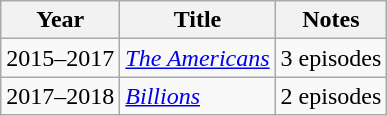<table class = "wikitable sortable">
<tr>
<th>Year</th>
<th>Title</th>
<th class = "unsortable">Notes</th>
</tr>
<tr>
<td>2015–2017</td>
<td><em><a href='#'>The Americans</a></em></td>
<td>3 episodes</td>
</tr>
<tr>
<td>2017–2018</td>
<td><em><a href='#'>Billions</a></em></td>
<td>2 episodes</td>
</tr>
</table>
